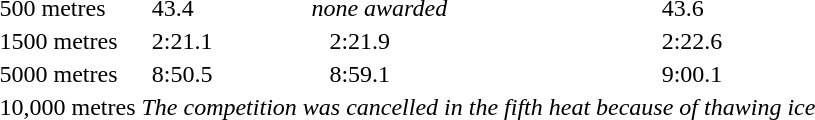<table>
<tr valign="top">
<td rowspan=3>500 metres<br></td>
<td></td>
<td rowspan=3>43.4</td>
<td rowspan=3 colspan=2><em>none awarded</em></td>
<td></td>
<td rowspan=3>43.6</td>
</tr>
<tr valign="top">
<td rowspan=2></td>
<td></td>
</tr>
<tr>
<td></td>
</tr>
<tr valign="top">
<td>1500 metres<br></td>
<td></td>
<td>2:21.1</td>
<td></td>
<td>2:21.9</td>
<td></td>
<td>2:22.6</td>
</tr>
<tr valign="top">
<td>5000 metres<br></td>
<td></td>
<td>8:50.5</td>
<td></td>
<td>8:59.1</td>
<td></td>
<td>9:00.1</td>
</tr>
<tr valign="top">
<td>10,000 metres<br></td>
<td colspan=6><em>The competition was cancelled in the fifth heat because of thawing ice</em></td>
</tr>
</table>
